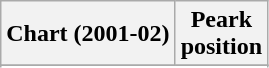<table class="wikitable sortable">
<tr>
<th>Chart (2001-02)</th>
<th>Peark<br>position</th>
</tr>
<tr>
</tr>
<tr>
</tr>
<tr>
</tr>
<tr>
</tr>
</table>
